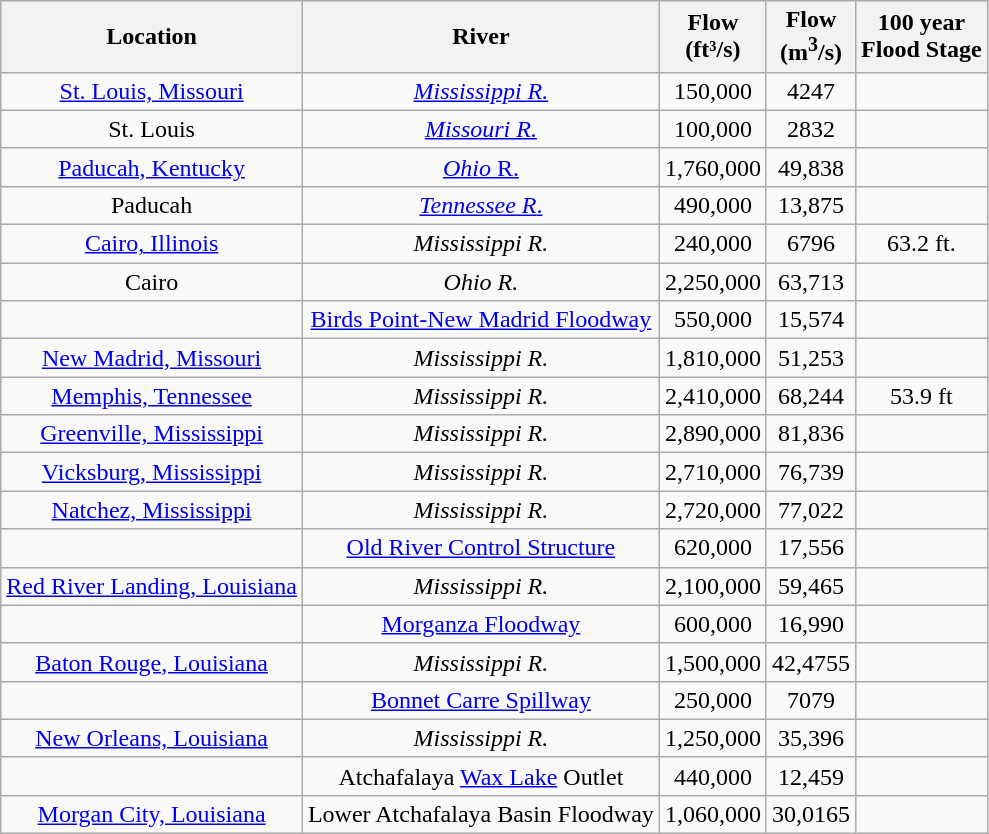<table class="wikitable sortable" style="text-align:center">
<tr>
<th>Location</th>
<th>River</th>
<th>Flow<br>(ft³/s)</th>
<th>Flow<br>(m<sup>3</sup>/s)</th>
<th>100 year<br>Flood Stage</th>
</tr>
<tr>
<td><a href='#'>St. Louis, Missouri</a></td>
<td><a href='#'><em>Mississippi R.</em></a></td>
<td>150,000</td>
<td>4247</td>
<td></td>
</tr>
<tr>
<td>St. Louis</td>
<td><a href='#'><em>Missouri R.</em></a></td>
<td>100,000</td>
<td>2832</td>
<td></td>
</tr>
<tr>
<td><a href='#'>Paducah, Kentucky</a></td>
<td><a href='#'><em>Ohio</em> R.</a></td>
<td>1,760,000</td>
<td>49,838</td>
<td></td>
</tr>
<tr>
<td>Paducah</td>
<td><a href='#'><em>Tennessee R</em>.</a></td>
<td>490,000</td>
<td>13,875</td>
<td></td>
</tr>
<tr>
<td><a href='#'>Cairo, Illinois</a></td>
<td><em>Mississippi R.</em></td>
<td>240,000</td>
<td>6796</td>
<td>63.2 ft.</td>
</tr>
<tr>
<td>Cairo</td>
<td><em>Ohio R.</em></td>
<td>2,250,000</td>
<td>63,713</td>
<td></td>
</tr>
<tr>
<td></td>
<td><a href='#'>Birds Point-New Madrid Floodway</a></td>
<td>550,000</td>
<td>15,574</td>
<td></td>
</tr>
<tr>
<td><a href='#'>New Madrid, Missouri</a></td>
<td><em>Mississippi R.</em></td>
<td>1,810,000</td>
<td>51,253</td>
<td></td>
</tr>
<tr>
<td><a href='#'>Memphis, Tennessee</a></td>
<td><em>Mississippi R.</em></td>
<td>2,410,000</td>
<td>68,244</td>
<td>53.9 ft</td>
</tr>
<tr>
<td><a href='#'>Greenville, Mississippi</a></td>
<td><em>Mississippi R.</em></td>
<td>2,890,000</td>
<td>81,836</td>
<td></td>
</tr>
<tr>
<td><a href='#'>Vicksburg, Mississippi</a></td>
<td><em>Mississippi R.</em></td>
<td>2,710,000</td>
<td>76,739</td>
<td></td>
</tr>
<tr>
<td><a href='#'>Natchez, Mississippi</a></td>
<td><em>Mississippi R.</em></td>
<td>2,720,000</td>
<td>77,022</td>
<td></td>
</tr>
<tr>
<td></td>
<td><a href='#'>Old River Control Structure</a></td>
<td>620,000</td>
<td>17,556</td>
<td></td>
</tr>
<tr>
<td><a href='#'>Red River Landing, Louisiana</a></td>
<td><em>Mississippi R.</em></td>
<td>2,100,000</td>
<td>59,465</td>
<td></td>
</tr>
<tr>
<td></td>
<td><a href='#'>Morganza Floodway</a></td>
<td>600,000</td>
<td>16,990</td>
<td></td>
</tr>
<tr>
<td><a href='#'>Baton Rouge, Louisiana</a></td>
<td><em>Mississippi R.</em></td>
<td>1,500,000</td>
<td>42,4755</td>
<td></td>
</tr>
<tr>
<td></td>
<td><a href='#'>Bonnet Carre Spillway</a></td>
<td>250,000</td>
<td>7079</td>
<td></td>
</tr>
<tr>
<td><a href='#'>New Orleans, Louisiana</a></td>
<td><em>Mississippi R.</em></td>
<td>1,250,000</td>
<td>35,396</td>
<td></td>
</tr>
<tr>
<td></td>
<td>Atchafalaya <a href='#'>Wax Lake</a> Outlet</td>
<td>440,000</td>
<td>12,459</td>
<td></td>
</tr>
<tr>
<td><a href='#'>Morgan City, Louisiana</a></td>
<td>Lower Atchafalaya Basin Floodway</td>
<td>1,060,000</td>
<td>30,0165</td>
<td></td>
</tr>
</table>
